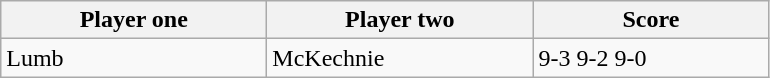<table class="wikitable">
<tr>
<th width=170>Player one</th>
<th width=170>Player two</th>
<th width=150>Score</th>
</tr>
<tr>
<td> Lumb</td>
<td> McKechnie</td>
<td>9-3 9-2 9-0</td>
</tr>
</table>
